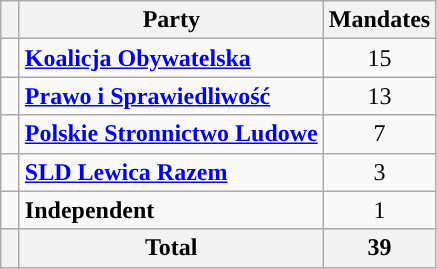<table class="wikitable">
<tr>
<th width=5></th>
<th>Party</th>
<th>Mandates</th>
</tr>
<tr>
<td style="background:"></td>
<td><strong><a href='#'>Koalicja Obywatelska</a></strong></td>
<td align="center">15</td>
</tr>
<tr>
<td style="background:"></td>
<td><strong><a href='#'>Prawo i Sprawiedliwość</a></strong></td>
<td align="center">13</td>
</tr>
<tr>
<td style="background:"></td>
<td><strong><a href='#'>Polskie Stronnictwo Ludowe</a></strong></td>
<td align="center">7</td>
</tr>
<tr>
<td style="background:"></td>
<td><strong><a href='#'>SLD Lewica Razem</a></strong></td>
<td align="center">3</td>
</tr>
<tr>
<td style="background:"></td>
<td><strong>Independent</strong></td>
<td align="center">1</td>
</tr>
<tr bgcolor="#ececec">
<th></th>
<th>Total</th>
<th align="center">39</th>
</tr>
</table>
